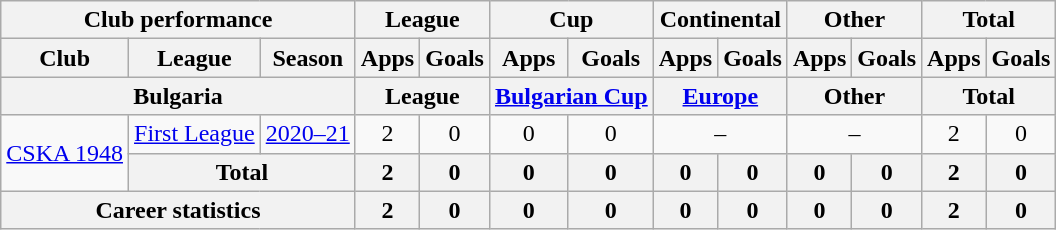<table class="wikitable" style="text-align: center">
<tr>
<th colspan="3">Club performance</th>
<th colspan="2">League</th>
<th colspan="2">Cup</th>
<th colspan="2">Continental</th>
<th colspan="2">Other</th>
<th colspan="3">Total</th>
</tr>
<tr>
<th>Club</th>
<th>League</th>
<th>Season</th>
<th>Apps</th>
<th>Goals</th>
<th>Apps</th>
<th>Goals</th>
<th>Apps</th>
<th>Goals</th>
<th>Apps</th>
<th>Goals</th>
<th>Apps</th>
<th>Goals</th>
</tr>
<tr>
<th colspan="3">Bulgaria</th>
<th colspan="2">League</th>
<th colspan="2"><a href='#'>Bulgarian Cup</a></th>
<th colspan="2"><a href='#'>Europe</a></th>
<th colspan="2">Other</th>
<th colspan="2">Total</th>
</tr>
<tr>
<td rowspan="2" valign="center"><a href='#'>CSKA 1948</a></td>
<td rowspan="1"><a href='#'>First League</a></td>
<td><a href='#'>2020–21</a></td>
<td>2</td>
<td>0</td>
<td>0</td>
<td>0</td>
<td colspan="2">–</td>
<td colspan="2">–</td>
<td>2</td>
<td>0</td>
</tr>
<tr>
<th colspan=2>Total</th>
<th>2</th>
<th>0</th>
<th>0</th>
<th>0</th>
<th>0</th>
<th>0</th>
<th>0</th>
<th>0</th>
<th>2</th>
<th>0</th>
</tr>
<tr>
<th colspan="3">Career statistics</th>
<th>2</th>
<th>0</th>
<th>0</th>
<th>0</th>
<th>0</th>
<th>0</th>
<th>0</th>
<th>0</th>
<th>2</th>
<th>0</th>
</tr>
</table>
